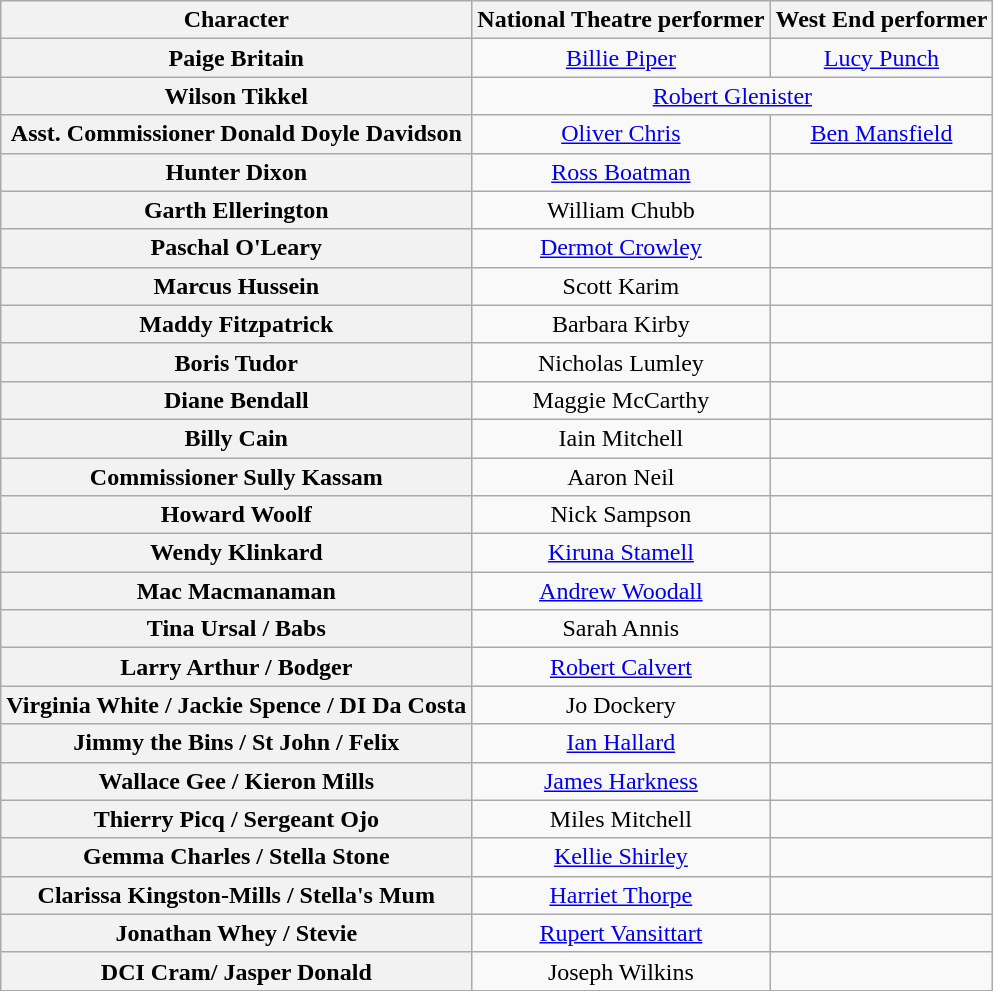<table class="wikitable">
<tr>
<th scope="col">Character</th>
<th scope="col" class="unsortable">National Theatre performer</th>
<th scope="col" class="unsortable">West End performer</th>
</tr>
<tr>
<th scope="row">Paige Britain</th>
<td align="center" colspan="1"><a href='#'>Billie Piper</a></td>
<td align="center" colspan="1"><a href='#'>Lucy Punch</a></td>
</tr>
<tr>
<th scope="row">Wilson Tikkel</th>
<td align="center" colspan="2"><a href='#'>Robert Glenister</a></td>
</tr>
<tr>
<th scope="row">Asst. Commissioner Donald Doyle Davidson</th>
<td align="center" colspan="1"><a href='#'>Oliver Chris</a></td>
<td align="center" colspan="1"><a href='#'>Ben Mansfield</a></td>
</tr>
<tr>
<th scope="row">Hunter Dixon</th>
<td align="center" colspan="1"><a href='#'>Ross Boatman</a></td>
<td align="center" colspan="1"></td>
</tr>
<tr>
<th scope="row">Garth Ellerington</th>
<td align="center" colspan="1">William Chubb</td>
<td align="center" colspan="1"></td>
</tr>
<tr>
<th scope="row">Paschal O'Leary</th>
<td align="center" colspan="1"><a href='#'>Dermot Crowley</a></td>
<td align="center" colspan="1"></td>
</tr>
<tr>
<th scope="row">Marcus Hussein</th>
<td align="center" colspan="1">Scott Karim</td>
<td align="center" colspan="1"></td>
</tr>
<tr>
<th scope="row">Maddy Fitzpatrick</th>
<td align="center" colspan="1">Barbara Kirby</td>
<td align="center" colspan="1"></td>
</tr>
<tr>
<th scope="row">Boris Tudor</th>
<td align="center" colspan="1">Nicholas Lumley</td>
<td align="center" colspan="1"></td>
</tr>
<tr>
<th scope="row">Diane Bendall</th>
<td align="center" colspan="1">Maggie McCarthy</td>
<td align="center" colspan="1"></td>
</tr>
<tr>
<th scope="row">Billy Cain</th>
<td align="center" colspan="1">Iain Mitchell</td>
<td align="center" colspan="1"></td>
</tr>
<tr>
<th scope="row">Commissioner Sully Kassam</th>
<td align="center" colspan="1">Aaron Neil</td>
<td align="center" colspan="1"></td>
</tr>
<tr>
<th scope="row">Howard Woolf</th>
<td align="center" colspan="1">Nick Sampson</td>
<td align="center" colspan="1"></td>
</tr>
<tr>
<th scope="row">Wendy Klinkard</th>
<td align="center" colspan="1"><a href='#'>Kiruna Stamell</a></td>
<td align="center" colspan="1"></td>
</tr>
<tr>
<th scope="row">Mac Macmanaman</th>
<td align="center" colspan="1"><a href='#'>Andrew Woodall</a></td>
<td align="center" colspan="1"></td>
</tr>
<tr>
<th scope="row">Tina Ursal / Babs</th>
<td align="center" colspan="1">Sarah Annis</td>
<td align="center" colspan="1"></td>
</tr>
<tr>
<th scope="row">Larry Arthur / Bodger</th>
<td align="center" colspan="1"><a href='#'>Robert Calvert</a></td>
<td align="center" colspan="1"></td>
</tr>
<tr>
<th scope="row">Virginia White / Jackie Spence / DI Da Costa</th>
<td align="center" colspan="1">Jo Dockery</td>
<td align="center" colspan="1"></td>
</tr>
<tr>
<th scope="row">Jimmy the Bins / St John / Felix</th>
<td align="center" colspan="1"><a href='#'>Ian Hallard</a></td>
<td align="center" colspan="1"></td>
</tr>
<tr>
<th scope="row">Wallace Gee / Kieron Mills</th>
<td align="center" colspan="1"><a href='#'>James Harkness</a></td>
<td align="center" colspan="1"></td>
</tr>
<tr>
<th scope="row">Thierry Picq / Sergeant Ojo</th>
<td align="center" colspan="1">Miles Mitchell</td>
<td align="center" colspan="1"></td>
</tr>
<tr>
<th scope="row">Gemma Charles / Stella Stone</th>
<td align="center" colspan="1"><a href='#'>Kellie Shirley</a></td>
<td align="center" colspan="1"></td>
</tr>
<tr>
<th scope="row">Clarissa Kingston-Mills / Stella's Mum</th>
<td align="center" colspan="1"><a href='#'>Harriet Thorpe</a></td>
<td align="center" colspan="1"></td>
</tr>
<tr>
<th scope="row">Jonathan Whey / Stevie</th>
<td align="center" colspan="1"><a href='#'>Rupert Vansittart</a></td>
<td align="center" colspan="1"></td>
</tr>
<tr>
<th scope="row">DCI Cram/ Jasper Donald</th>
<td align="center" colspan="1">Joseph Wilkins</td>
<td align="center" colspan="1"></td>
</tr>
</table>
